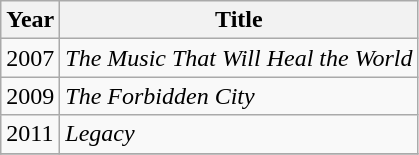<table class="wikitable">
<tr>
<th>Year</th>
<th>Title</th>
</tr>
<tr>
<td>2007</td>
<td><em>The Music That Will Heal the World</em></td>
</tr>
<tr>
<td>2009</td>
<td><em>The Forbidden City</em></td>
</tr>
<tr>
<td>2011</td>
<td><em>Legacy</em></td>
</tr>
<tr>
</tr>
</table>
